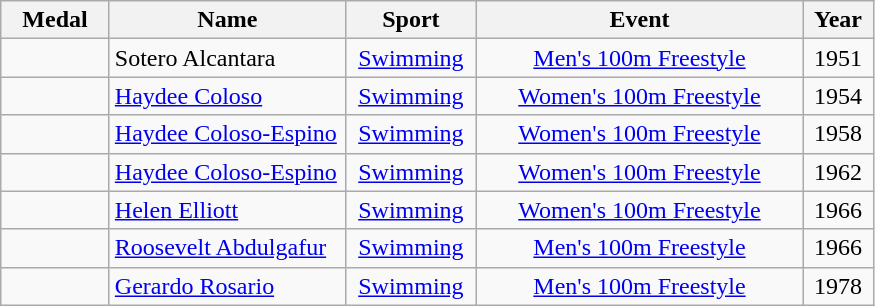<table class="wikitable"  style="font-size:100%;  text-align:center;">
<tr>
<th width="65">Medal</th>
<th width="150">Name</th>
<th width="80">Sport</th>
<th width="210">Event</th>
<th width="40">Year</th>
</tr>
<tr>
<td></td>
<td align=left>Sotero Alcantara</td>
<td><a href='#'>Swimming</a></td>
<td><a href='#'>Men's 100m Freestyle</a></td>
<td>1951</td>
</tr>
<tr>
<td></td>
<td align=left><a href='#'>Haydee Coloso</a></td>
<td><a href='#'>Swimming</a></td>
<td><a href='#'>Women's 100m Freestyle</a></td>
<td>1954</td>
</tr>
<tr>
<td></td>
<td align=left><a href='#'>Haydee Coloso-Espino</a></td>
<td><a href='#'>Swimming</a></td>
<td><a href='#'>Women's 100m Freestyle</a></td>
<td>1958</td>
</tr>
<tr>
<td></td>
<td align=left><a href='#'>Haydee Coloso-Espino</a></td>
<td><a href='#'>Swimming</a></td>
<td><a href='#'>Women's 100m Freestyle</a></td>
<td>1962</td>
</tr>
<tr>
<td></td>
<td align=left><a href='#'>Helen Elliott</a></td>
<td><a href='#'>Swimming</a></td>
<td><a href='#'>Women's 100m Freestyle</a></td>
<td>1966</td>
</tr>
<tr>
<td></td>
<td align=left><a href='#'>Roosevelt Abdulgafur</a></td>
<td><a href='#'>Swimming</a></td>
<td><a href='#'>Men's 100m Freestyle</a></td>
<td>1966</td>
</tr>
<tr>
<td></td>
<td align=left><a href='#'>Gerardo Rosario</a></td>
<td><a href='#'>Swimming</a></td>
<td><a href='#'>Men's 100m Freestyle</a></td>
<td>1978</td>
</tr>
</table>
